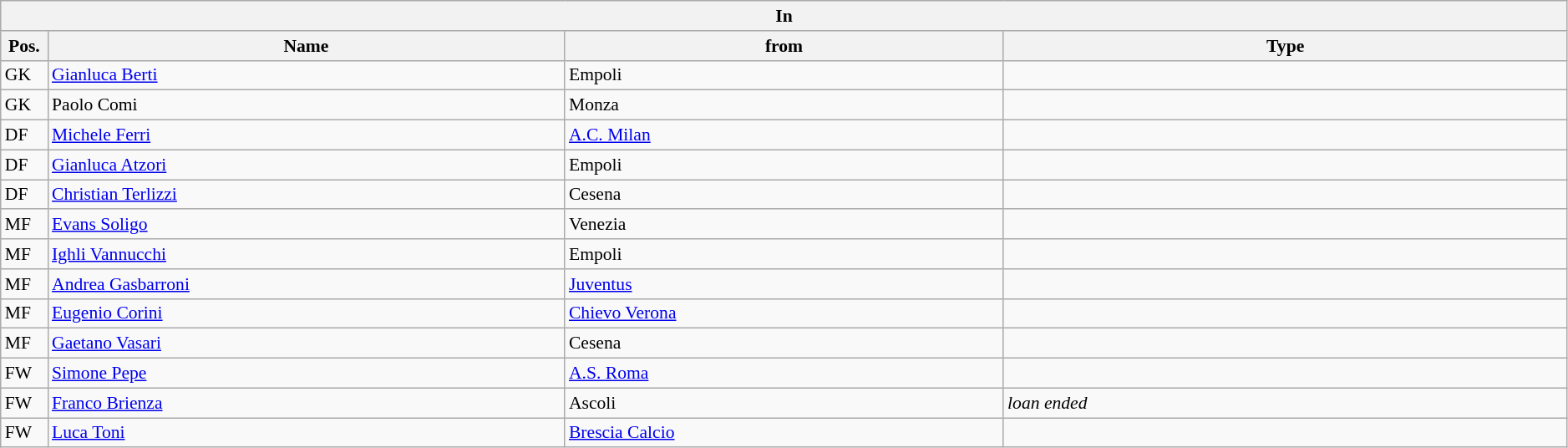<table class="wikitable" style="font-size:90%;width:99%;">
<tr>
<th colspan="4">In</th>
</tr>
<tr>
<th width=3%>Pos.</th>
<th width=33%>Name</th>
<th width=28%>from</th>
<th width=36%>Type</th>
</tr>
<tr>
<td>GK</td>
<td><a href='#'>Gianluca Berti</a></td>
<td>Empoli</td>
<td></td>
</tr>
<tr>
<td>GK</td>
<td>Paolo Comi</td>
<td>Monza</td>
<td></td>
</tr>
<tr>
<td>DF</td>
<td><a href='#'>Michele Ferri</a></td>
<td><a href='#'>A.C. Milan</a></td>
<td></td>
</tr>
<tr>
<td>DF</td>
<td><a href='#'>Gianluca Atzori</a></td>
<td>Empoli</td>
<td></td>
</tr>
<tr>
<td>DF</td>
<td><a href='#'>Christian Terlizzi</a></td>
<td>Cesena</td>
<td></td>
</tr>
<tr>
<td>MF</td>
<td><a href='#'>Evans Soligo</a></td>
<td>Venezia</td>
<td></td>
</tr>
<tr>
<td>MF</td>
<td><a href='#'>Ighli Vannucchi</a></td>
<td>Empoli</td>
<td></td>
</tr>
<tr>
<td>MF</td>
<td><a href='#'>Andrea Gasbarroni</a></td>
<td><a href='#'>Juventus</a></td>
<td></td>
</tr>
<tr>
<td>MF</td>
<td><a href='#'>Eugenio Corini</a></td>
<td><a href='#'>Chievo Verona</a></td>
<td></td>
</tr>
<tr>
<td>MF</td>
<td><a href='#'>Gaetano Vasari</a></td>
<td>Cesena</td>
<td></td>
</tr>
<tr>
<td>FW</td>
<td><a href='#'>Simone Pepe</a></td>
<td><a href='#'>A.S. Roma</a></td>
<td></td>
</tr>
<tr>
<td>FW</td>
<td><a href='#'>Franco Brienza</a></td>
<td>Ascoli</td>
<td><em>loan ended</em></td>
</tr>
<tr>
<td>FW</td>
<td><a href='#'>Luca Toni</a></td>
<td><a href='#'>Brescia Calcio</a></td>
<td></td>
</tr>
</table>
